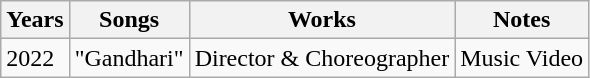<table class="wikitable">
<tr>
<th>Years</th>
<th>Songs</th>
<th>Works</th>
<th>Notes</th>
</tr>
<tr>
<td>2022</td>
<td>"Gandhari"</td>
<td>Director & Choreographer</td>
<td>Music Video</td>
</tr>
</table>
